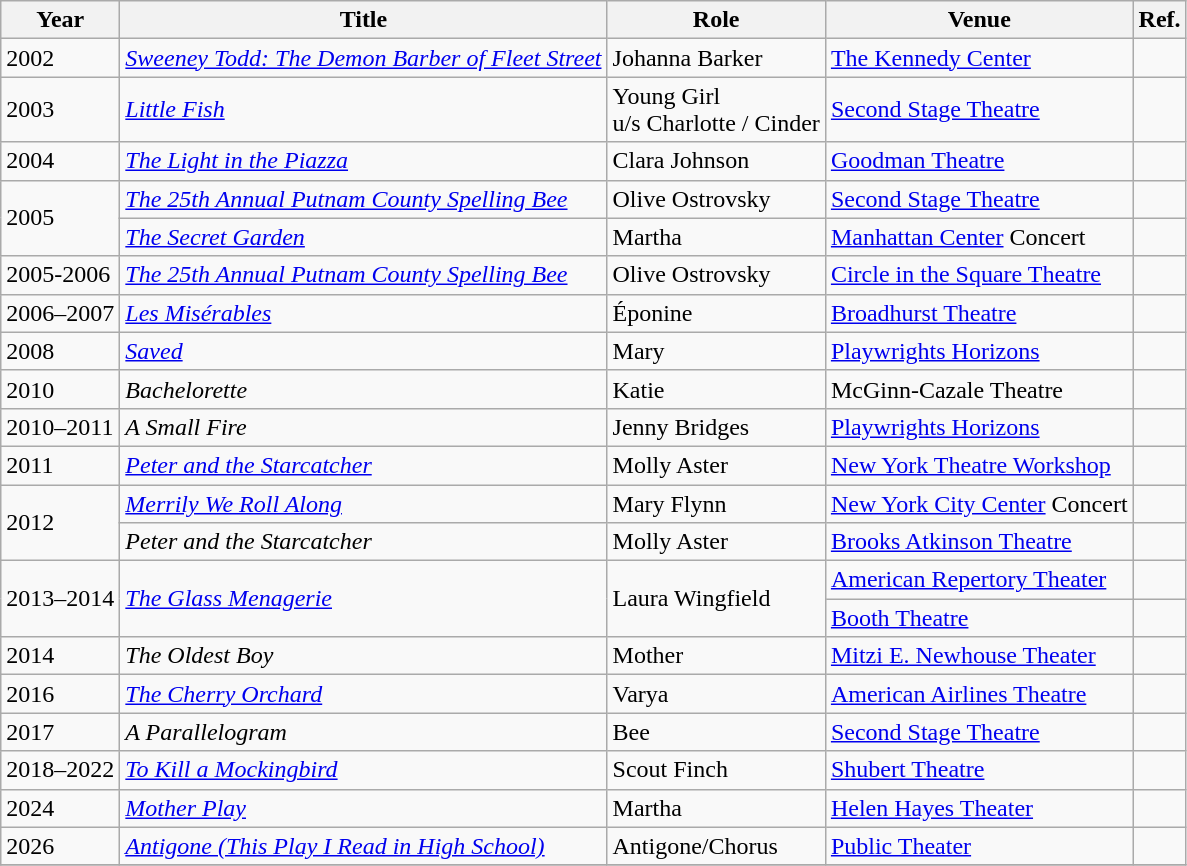<table class="wikitable">
<tr>
<th>Year</th>
<th>Title</th>
<th>Role</th>
<th>Venue</th>
<th>Ref.</th>
</tr>
<tr>
<td>2002</td>
<td><em><a href='#'>Sweeney Todd: The Demon Barber of Fleet Street</a></em></td>
<td>Johanna Barker</td>
<td><a href='#'>The Kennedy Center</a></td>
<td align="center"></td>
</tr>
<tr>
<td>2003</td>
<td><em><a href='#'>Little Fish</a></em></td>
<td>Young Girl<br>u/s Charlotte / Cinder</td>
<td><a href='#'>Second Stage Theatre</a></td>
<td align=center></td>
</tr>
<tr>
<td>2004</td>
<td><em><a href='#'>The Light in the Piazza</a></em></td>
<td>Clara Johnson</td>
<td><a href='#'>Goodman Theatre</a></td>
<td align=center></td>
</tr>
<tr>
<td rowspan="2">2005</td>
<td><em><a href='#'>The 25th Annual Putnam County Spelling Bee</a></em></td>
<td>Olive Ostrovsky</td>
<td><a href='#'>Second Stage Theatre</a></td>
<td align="center"></td>
</tr>
<tr>
<td><a href='#'><em>The Secret Garden</em></a></td>
<td>Martha</td>
<td><a href='#'>Manhattan Center</a> Concert</td>
<td align="center"></td>
</tr>
<tr>
<td>2005-2006</td>
<td><em><a href='#'>The 25th Annual Putnam County Spelling Bee</a></em></td>
<td>Olive Ostrovsky</td>
<td><a href='#'>Circle in the Square Theatre</a></td>
<td align="center"></td>
</tr>
<tr>
<td>2006–2007</td>
<td><em><a href='#'>Les Misérables</a></em></td>
<td>Éponine</td>
<td><a href='#'>Broadhurst Theatre</a></td>
<td align="center"></td>
</tr>
<tr>
<td>2008</td>
<td><em><a href='#'>Saved</a></em></td>
<td>Mary</td>
<td><a href='#'>Playwrights Horizons</a></td>
<td align="center"></td>
</tr>
<tr>
<td>2010</td>
<td><em>Bachelorette</em></td>
<td>Katie</td>
<td>McGinn-Cazale Theatre</td>
<td align="center"></td>
</tr>
<tr>
<td>2010–2011</td>
<td><em>A Small Fire</em></td>
<td>Jenny Bridges</td>
<td><a href='#'>Playwrights Horizons</a></td>
<td align="center"></td>
</tr>
<tr>
<td>2011</td>
<td><em><a href='#'>Peter and the Starcatcher</a></em></td>
<td>Molly Aster</td>
<td><a href='#'>New York Theatre Workshop</a></td>
<td align="center"></td>
</tr>
<tr>
<td rowspan="2">2012</td>
<td><em><a href='#'>Merrily We Roll Along</a></em></td>
<td>Mary Flynn</td>
<td><a href='#'>New York City Center</a> Concert</td>
<td align="center"></td>
</tr>
<tr>
<td><em>Peter and the Starcatcher</em></td>
<td>Molly Aster</td>
<td><a href='#'>Brooks Atkinson Theatre</a></td>
<td align="center"></td>
</tr>
<tr>
<td rowspan="2">2013–2014</td>
<td rowspan="2"><em><a href='#'>The Glass Menagerie</a></em></td>
<td rowspan="2">Laura Wingfield</td>
<td><a href='#'>American Repertory Theater</a></td>
<td align="center"></td>
</tr>
<tr>
<td><a href='#'>Booth Theatre</a></td>
<td align="center"></td>
</tr>
<tr>
<td>2014</td>
<td><em>The Oldest Boy</em></td>
<td>Mother</td>
<td><a href='#'>Mitzi E. Newhouse Theater</a></td>
<td align="center"></td>
</tr>
<tr>
<td>2016</td>
<td><em><a href='#'>The Cherry Orchard</a></em></td>
<td>Varya</td>
<td><a href='#'>American Airlines Theatre</a></td>
<td align="center"></td>
</tr>
<tr>
<td>2017</td>
<td><em>A Parallelogram</em></td>
<td>Bee</td>
<td><a href='#'>Second Stage Theatre</a></td>
<td align="center"></td>
</tr>
<tr>
<td>2018–2022</td>
<td><em><a href='#'>To Kill a Mockingbird</a></em></td>
<td>Scout Finch</td>
<td><a href='#'>Shubert Theatre</a></td>
<td align="center"></td>
</tr>
<tr>
<td>2024</td>
<td><em><a href='#'>Mother Play</a></em></td>
<td>Martha</td>
<td><a href='#'>Helen Hayes Theater</a></td>
<td align="center"></td>
</tr>
<tr>
<td>2026</td>
<td><em><a href='#'>Antigone (This Play I Read in High School)</a></em></td>
<td>Antigone/Chorus</td>
<td><a href='#'>Public Theater</a></td>
<td align="center"></td>
</tr>
<tr>
</tr>
</table>
